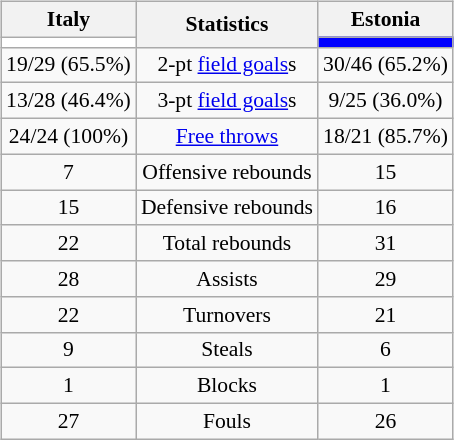<table style="width:100%;">
<tr>
<td valign=top align=right width=33%><br>













</td>
<td style="vertical-align:top; align:center; width:33%;"><br><table style="width:100%;">
<tr>
<td style="width=50%;"></td>
<td></td>
<td style="width=50%;"></td>
</tr>
</table>
<table class="wikitable" align="center" style="font-size:90%; text-align:center; margin:auto">
<tr>
<th>Italy</th>
<th rowspan=2>Statistics</th>
<th>Estonia</th>
</tr>
<tr>
<td style="background:#ffffff;"></td>
<td style="background:#0000ff;"></td>
</tr>
<tr>
<td>19/29 (65.5%)</td>
<td>2-pt <a href='#'>field goals</a>s</td>
<td>30/46 (65.2%)</td>
</tr>
<tr>
<td>13/28 (46.4%)</td>
<td>3-pt <a href='#'>field goals</a>s</td>
<td>9/25 (36.0%)</td>
</tr>
<tr>
<td>24/24 (100%)</td>
<td><a href='#'>Free throws</a></td>
<td>18/21 (85.7%)</td>
</tr>
<tr>
<td>7</td>
<td>Offensive rebounds</td>
<td>15</td>
</tr>
<tr>
<td>15</td>
<td>Defensive rebounds</td>
<td>16</td>
</tr>
<tr>
<td>22</td>
<td>Total rebounds</td>
<td>31</td>
</tr>
<tr>
<td>28</td>
<td>Assists</td>
<td>29</td>
</tr>
<tr>
<td>22</td>
<td>Turnovers</td>
<td>21</td>
</tr>
<tr>
<td>9</td>
<td>Steals</td>
<td>6</td>
</tr>
<tr>
<td>1</td>
<td>Blocks</td>
<td>1</td>
</tr>
<tr>
<td>27</td>
<td>Fouls</td>
<td>26</td>
</tr>
</table>
</td>
<td style="vertical-align:top; align:left; width:33%;"><br>













</td>
</tr>
</table>
